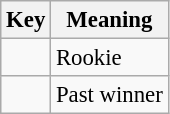<table class="wikitable" style="font-size: 95%;">
<tr>
<th>Key</th>
<th>Meaning</th>
</tr>
<tr>
<td align="center"><strong></strong></td>
<td>Rookie</td>
</tr>
<tr>
<td align="center"><strong></strong></td>
<td>Past winner</td>
</tr>
</table>
